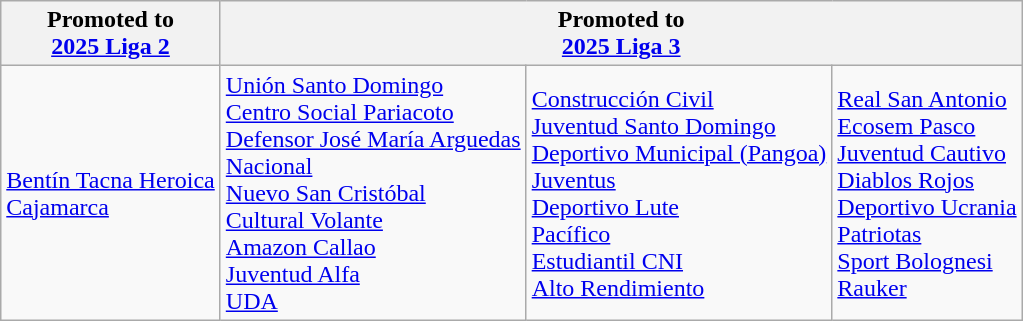<table class="wikitable">
<tr>
<th>Promoted to<br><a href='#'>2025 Liga 2</a></th>
<th colspan="3">Promoted to<br><a href='#'>2025 Liga 3</a></th>
</tr>
<tr>
<td> <a href='#'>Bentín Tacna Heroica</a> <br> <a href='#'>Cajamarca</a> </td>
<td> <a href='#'>Unión Santo Domingo</a> <br> <a href='#'>Centro Social Pariacoto</a> <br> <a href='#'>Defensor José María Arguedas</a> <br> <a href='#'>Nacional</a> <br> <a href='#'>Nuevo San Cristóbal</a> <br> <a href='#'>Cultural Volante</a> <br> <a href='#'>Amazon Callao</a> <br> <a href='#'>Juventud Alfa</a> <br> <a href='#'>UDA</a> </td>
<td> <a href='#'>Construcción Civil</a> <br> <a href='#'>Juventud Santo Domingo</a> <br> <a href='#'>Deportivo Municipal (Pangoa)</a> <br> <a href='#'>Juventus</a> <br> <a href='#'>Deportivo Lute</a> <br> <a href='#'>Pacífico</a> <br> <a href='#'>Estudiantil CNI</a> <br> <a href='#'>Alto Rendimiento</a> </td>
<td> <a href='#'>Real San Antonio</a> <br>  <a href='#'>Ecosem Pasco</a> <br> <a href='#'>Juventud Cautivo</a> <br> <a href='#'>Diablos Rojos</a> <br> <a href='#'>Deportivo Ucrania</a> <br> <a href='#'>Patriotas</a> <br> <a href='#'>Sport Bolognesi</a> <br> <a href='#'>Rauker</a> </td>
</tr>
</table>
